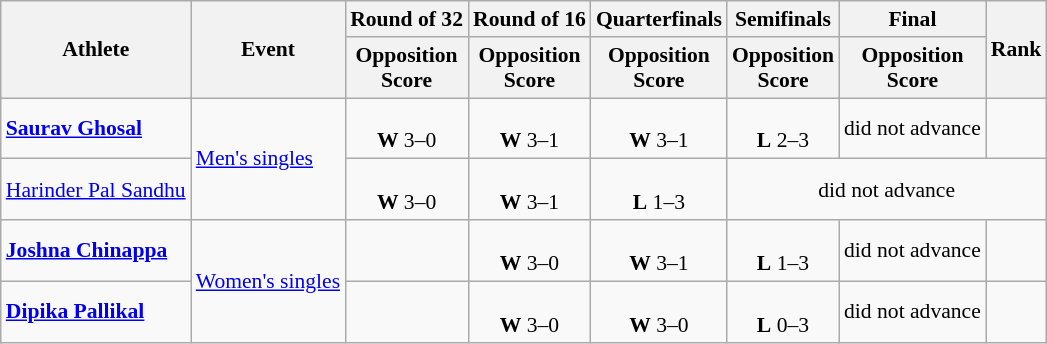<table class=wikitable style="text-align:center; font-size:90%">
<tr>
<th rowspan="2">Athlete</th>
<th rowspan=2>Event</th>
<th>Round of 32</th>
<th>Round of 16</th>
<th>Quarterfinals</th>
<th>Semifinals</th>
<th>Final</th>
<th rowspan="2">Rank</th>
</tr>
<tr>
<th>Opposition<br>Score</th>
<th>Opposition<br>Score</th>
<th>Opposition<br>Score</th>
<th>Opposition<br>Score</th>
<th>Opposition<br>Score</th>
</tr>
<tr>
<td align=left><strong><a href='#'>Saurav Ghosal</a></strong></td>
<td align=left rowspan="2"><a href='#'>Men's singles</a></td>
<td><br><strong>W</strong> 3–0</td>
<td><br><strong>W</strong> 3–1</td>
<td><br><strong>W</strong> 3–1</td>
<td><br><strong>L</strong> 2–3</td>
<td>did not advance</td>
<td></td>
</tr>
<tr>
<td align=left><a href='#'>Harinder Pal Sandhu</a></td>
<td><br><strong>W</strong> 3–0</td>
<td><br><strong>W</strong> 3–1</td>
<td><br><strong>L</strong> 1–3</td>
<td colspan="3">did not advance</td>
</tr>
<tr>
<td align=left><strong><a href='#'>Joshna Chinappa</a></strong></td>
<td align=left rowspan="2"><a href='#'>Women's singles</a></td>
<td></td>
<td><br><strong>W</strong> 3–0</td>
<td><br><strong>W</strong> 3–1</td>
<td><br><strong>L</strong> 1–3</td>
<td>did not advance</td>
<td></td>
</tr>
<tr>
<td align=left><strong><a href='#'>Dipika Pallikal</a></strong></td>
<td></td>
<td><br><strong>W</strong> 3–0</td>
<td><br><strong>W</strong> 3–0</td>
<td><br><strong>L</strong> 0–3</td>
<td>did not advance</td>
<td></td>
</tr>
</table>
